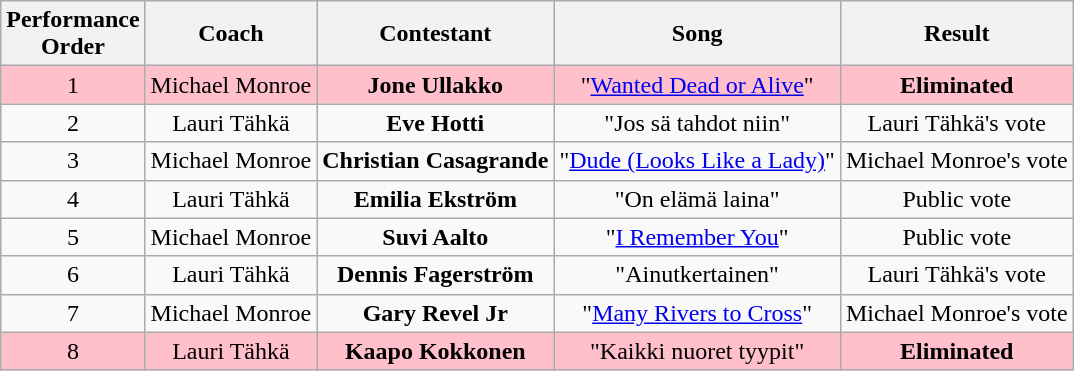<table class="wikitable sortable" style="text-align: center; width: auto;">
<tr>
<th>Performance <br>Order</th>
<th>Coach</th>
<th>Contestant</th>
<th>Song</th>
<th>Result</th>
</tr>
<tr style="background:pink;">
<td>1</td>
<td>Michael Monroe</td>
<td><strong>Jone Ullakko</strong></td>
<td>"<a href='#'>Wanted Dead or Alive</a>"</td>
<td><strong>Eliminated</strong></td>
</tr>
<tr>
<td>2</td>
<td>Lauri Tähkä</td>
<td><strong>Eve Hotti</strong></td>
<td>"Jos sä tahdot niin"</td>
<td>Lauri Tähkä's vote</td>
</tr>
<tr>
<td>3</td>
<td>Michael Monroe</td>
<td><strong>Christian Casagrande</strong></td>
<td>"<a href='#'>Dude (Looks Like a Lady)</a>"</td>
<td>Michael Monroe's vote</td>
</tr>
<tr>
<td>4</td>
<td>Lauri Tähkä</td>
<td><strong>Emilia Ekström</strong></td>
<td>"On elämä laina"</td>
<td>Public vote</td>
</tr>
<tr>
<td>5</td>
<td>Michael Monroe</td>
<td><strong>Suvi Aalto</strong></td>
<td>"<a href='#'>I Remember You</a>"</td>
<td>Public vote</td>
</tr>
<tr>
<td>6</td>
<td>Lauri Tähkä</td>
<td><strong>Dennis Fagerström</strong></td>
<td>"Ainutkertainen"</td>
<td>Lauri Tähkä's vote</td>
</tr>
<tr>
<td>7</td>
<td>Michael Monroe</td>
<td><strong>Gary Revel Jr</strong></td>
<td>"<a href='#'>Many Rivers to Cross</a>"</td>
<td>Michael Monroe's vote</td>
</tr>
<tr style="background:pink;">
<td>8</td>
<td>Lauri Tähkä</td>
<td><strong>Kaapo Kokkonen</strong></td>
<td>"Kaikki nuoret tyypit"</td>
<td><strong>Eliminated</strong></td>
</tr>
</table>
